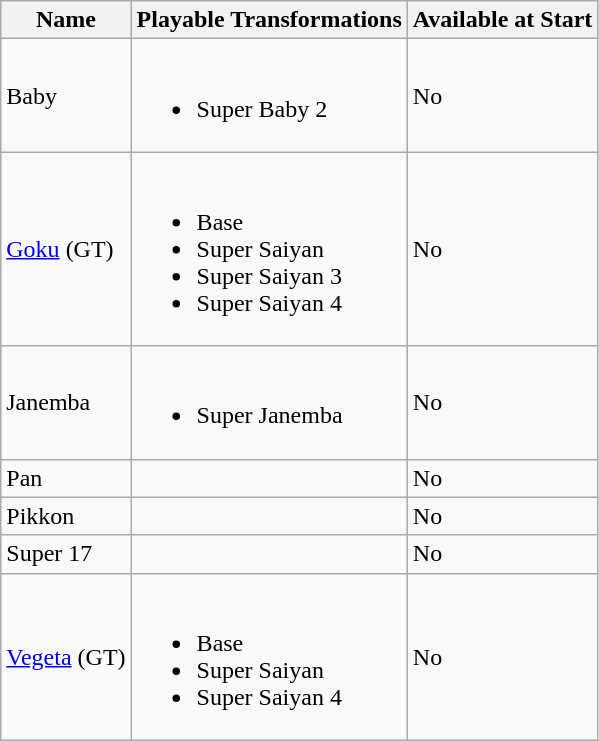<table class="wikitable">
<tr>
<th>Name</th>
<th>Playable Transformations</th>
<th>Available at Start</th>
</tr>
<tr>
<td>Baby</td>
<td><br><ul><li>Super Baby 2</li></ul></td>
<td>No</td>
</tr>
<tr>
<td><a href='#'>Goku</a> (GT)</td>
<td><br><ul><li>Base</li><li>Super Saiyan</li><li>Super Saiyan 3</li><li>Super Saiyan 4</li></ul></td>
<td>No</td>
</tr>
<tr>
<td>Janemba</td>
<td><br><ul><li>Super Janemba</li></ul></td>
<td>No</td>
</tr>
<tr>
<td>Pan</td>
<td></td>
<td>No</td>
</tr>
<tr>
<td>Pikkon</td>
<td></td>
<td>No</td>
</tr>
<tr>
<td>Super 17</td>
<td></td>
<td>No</td>
</tr>
<tr>
<td><a href='#'>Vegeta</a> (GT)</td>
<td><br><ul><li>Base</li><li>Super Saiyan</li><li>Super Saiyan 4</li></ul></td>
<td>No</td>
</tr>
</table>
